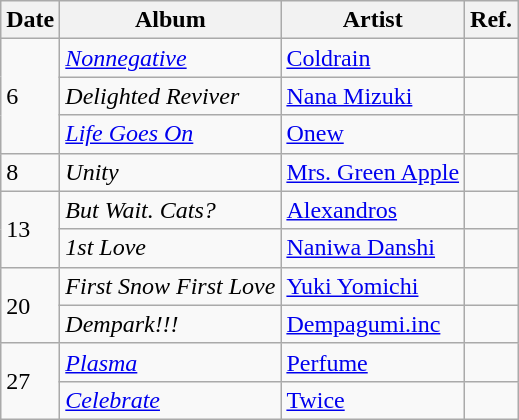<table class="wikitable">
<tr>
<th>Date</th>
<th>Album</th>
<th>Artist</th>
<th>Ref.</th>
</tr>
<tr>
<td rowspan="3">6</td>
<td><em><a href='#'>Nonnegative</a></em></td>
<td><a href='#'>Coldrain</a></td>
<td></td>
</tr>
<tr>
<td><em>Delighted Reviver</em></td>
<td><a href='#'>Nana Mizuki</a></td>
<td></td>
</tr>
<tr>
<td><em><a href='#'>Life Goes On</a></em></td>
<td><a href='#'>Onew</a></td>
<td></td>
</tr>
<tr>
<td>8</td>
<td><em>Unity</em></td>
<td><a href='#'>Mrs. Green Apple</a></td>
<td></td>
</tr>
<tr>
<td rowspan="2">13</td>
<td><em>But Wait. Cats?</em></td>
<td><a href='#'>Alexandros</a></td>
<td></td>
</tr>
<tr>
<td><em>1st Love</em></td>
<td><a href='#'>Naniwa Danshi</a></td>
<td></td>
</tr>
<tr>
<td rowspan="2">20</td>
<td><em>First Snow First Love</em></td>
<td><a href='#'>Yuki Yomichi</a></td>
<td></td>
</tr>
<tr>
<td><em>Dempark!!!</em></td>
<td><a href='#'>Dempagumi.inc</a></td>
<td></td>
</tr>
<tr>
<td rowspan="2">27</td>
<td><em><a href='#'>Plasma</a></em></td>
<td><a href='#'>Perfume</a></td>
<td></td>
</tr>
<tr>
<td><em><a href='#'>Celebrate</a></em></td>
<td><a href='#'>Twice</a></td>
<td></td>
</tr>
</table>
